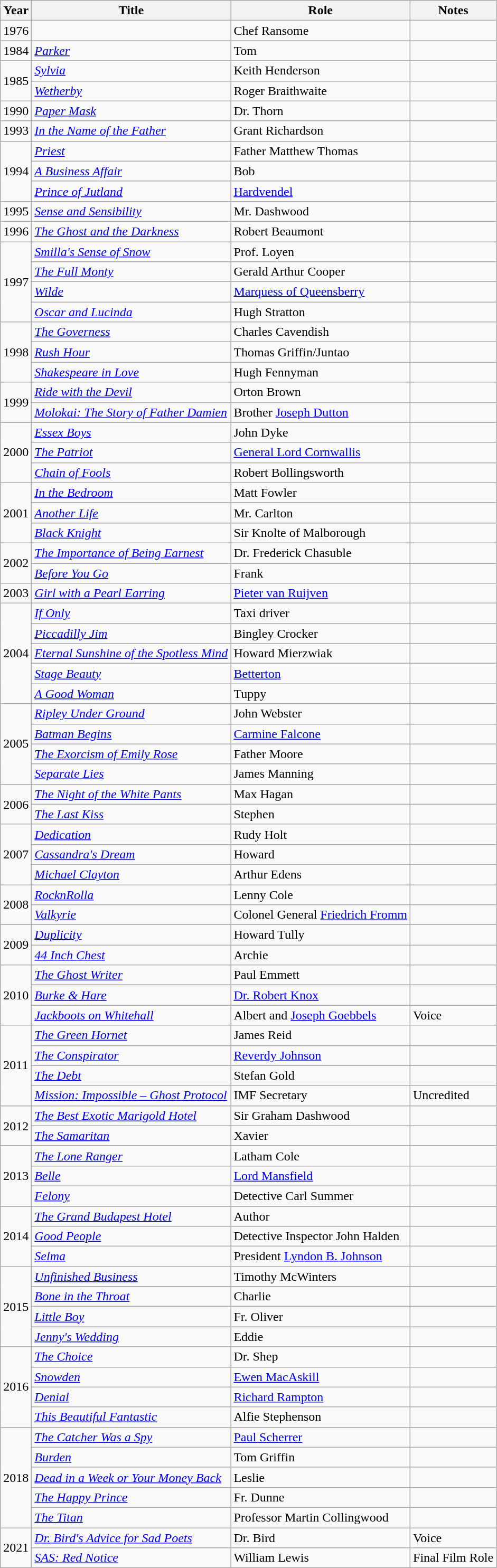<table class="wikitable sortable">
<tr>
<th scope="col">Year</th>
<th scope="col">Title</th>
<th scope="col">Role</th>
<th class="unsortable" scope="col">Notes</th>
</tr>
<tr>
<td>1976</td>
<td><em></em></td>
<td>Chef Ransome</td>
<td></td>
</tr>
<tr>
<td>1984</td>
<td><em><a href='#'>Parker</a></em></td>
<td>Tom</td>
<td></td>
</tr>
<tr>
<td rowspan=2>1985</td>
<td><em><a href='#'>Sylvia</a></em></td>
<td>Keith Henderson</td>
<td></td>
</tr>
<tr>
<td><em><a href='#'>Wetherby</a></em></td>
<td>Roger Braithwaite</td>
<td></td>
</tr>
<tr>
<td>1990</td>
<td><em><a href='#'>Paper Mask</a></em></td>
<td>Dr. Thorn</td>
<td></td>
</tr>
<tr>
<td>1993</td>
<td><em><a href='#'>In the Name of the Father</a></em></td>
<td>Grant Richardson</td>
<td></td>
</tr>
<tr>
<td rowspan=3>1994</td>
<td><em><a href='#'>Priest</a></em></td>
<td>Father Matthew Thomas</td>
<td></td>
</tr>
<tr>
<td><em><a href='#'>A Business Affair</a></em></td>
<td>Bob</td>
<td></td>
</tr>
<tr>
<td><em><a href='#'>Prince of Jutland</a></em></td>
<td><a href='#'>Hardvendel</a></td>
<td></td>
</tr>
<tr>
<td>1995</td>
<td><em><a href='#'>Sense and Sensibility</a></em></td>
<td>Mr. Dashwood</td>
<td></td>
</tr>
<tr>
<td>1996</td>
<td><em><a href='#'>The Ghost and the Darkness</a></em></td>
<td>Robert Beaumont</td>
<td></td>
</tr>
<tr>
<td rowspan=4>1997</td>
<td><em><a href='#'>Smilla's Sense of Snow</a></em></td>
<td>Prof. Loyen</td>
<td></td>
</tr>
<tr>
<td><em><a href='#'>The Full Monty</a></em></td>
<td>Gerald Arthur Cooper</td>
<td></td>
</tr>
<tr>
<td><em><a href='#'>Wilde</a></em></td>
<td><a href='#'>Marquess of Queensberry</a></td>
<td></td>
</tr>
<tr>
<td><em><a href='#'>Oscar and Lucinda</a></em></td>
<td>Hugh Stratton</td>
<td></td>
</tr>
<tr>
<td rowspan=3>1998</td>
<td><em><a href='#'>The Governess</a></em></td>
<td>Charles Cavendish</td>
<td></td>
</tr>
<tr>
<td><em><a href='#'>Rush Hour</a></em></td>
<td>Thomas Griffin/Juntao</td>
<td></td>
</tr>
<tr>
<td><em><a href='#'>Shakespeare in Love</a></em></td>
<td>Hugh Fennyman</td>
<td></td>
</tr>
<tr>
<td rowspan=2>1999</td>
<td><em><a href='#'>Ride with the Devil</a></em></td>
<td>Orton Brown</td>
<td></td>
</tr>
<tr>
<td><em><a href='#'>Molokai: The Story of Father Damien</a></em></td>
<td>Brother <a href='#'>Joseph Dutton</a></td>
<td></td>
</tr>
<tr>
<td rowspan=3>2000</td>
<td><em><a href='#'>Essex Boys</a></em></td>
<td>John Dyke</td>
<td></td>
</tr>
<tr>
<td><em><a href='#'>The Patriot</a></em></td>
<td><a href='#'>General Lord Cornwallis</a></td>
<td></td>
</tr>
<tr>
<td><em><a href='#'>Chain of Fools</a></em></td>
<td>Robert Bollingsworth</td>
<td></td>
</tr>
<tr>
<td rowspan=3>2001</td>
<td><em><a href='#'>In the Bedroom</a></em></td>
<td>Matt Fowler</td>
<td></td>
</tr>
<tr>
<td><em><a href='#'>Another Life</a></em></td>
<td>Mr. Carlton</td>
<td></td>
</tr>
<tr>
<td><em><a href='#'>Black Knight</a></em></td>
<td>Sir Knolte of Malborough</td>
<td></td>
</tr>
<tr>
<td rowspan=2>2002</td>
<td><em><a href='#'>The Importance of Being Earnest</a></em></td>
<td>Dr. Frederick Chasuble</td>
<td></td>
</tr>
<tr>
<td><em><a href='#'>Before You Go</a></em></td>
<td>Frank</td>
<td></td>
</tr>
<tr>
<td>2003</td>
<td><em><a href='#'>Girl with a Pearl Earring</a></em></td>
<td><a href='#'>Pieter van Ruijven</a></td>
<td></td>
</tr>
<tr>
<td rowspan=5>2004</td>
<td><em><a href='#'>If Only</a></em></td>
<td>Taxi driver</td>
<td></td>
</tr>
<tr>
<td><em><a href='#'>Piccadilly Jim</a></em></td>
<td>Bingley Crocker</td>
<td></td>
</tr>
<tr>
<td><em><a href='#'>Eternal Sunshine of the Spotless Mind</a></em></td>
<td>Howard Mierzwiak</td>
<td></td>
</tr>
<tr>
<td><em><a href='#'>Stage Beauty</a></em></td>
<td><a href='#'>Betterton</a></td>
<td></td>
</tr>
<tr>
<td><em><a href='#'>A Good Woman</a></em></td>
<td>Tuppy</td>
<td></td>
</tr>
<tr>
<td rowspan=4>2005</td>
<td><em><a href='#'>Ripley Under Ground</a></em></td>
<td>John Webster</td>
<td></td>
</tr>
<tr>
<td><em><a href='#'>Batman Begins</a></em></td>
<td><a href='#'>Carmine Falcone</a></td>
<td></td>
</tr>
<tr>
<td><em><a href='#'>The Exorcism of Emily Rose</a></em></td>
<td>Father Moore</td>
<td></td>
</tr>
<tr>
<td><em><a href='#'>Separate Lies</a></em></td>
<td>James Manning</td>
<td></td>
</tr>
<tr>
<td rowspan=2>2006</td>
<td><em><a href='#'>The Night of the White Pants</a></em></td>
<td>Max Hagan</td>
<td></td>
</tr>
<tr>
<td><em><a href='#'>The Last Kiss</a></em></td>
<td>Stephen</td>
<td></td>
</tr>
<tr>
<td rowspan=3>2007</td>
<td><em><a href='#'>Dedication</a></em></td>
<td>Rudy Holt</td>
<td></td>
</tr>
<tr>
<td><em><a href='#'>Cassandra's Dream</a></em></td>
<td>Howard</td>
<td></td>
</tr>
<tr>
<td><em><a href='#'>Michael Clayton</a></em></td>
<td>Arthur Edens</td>
<td></td>
</tr>
<tr>
<td rowspan=2>2008</td>
<td><em><a href='#'>RocknRolla</a></em></td>
<td>Lenny Cole</td>
<td></td>
</tr>
<tr>
<td><em><a href='#'>Valkyrie</a></em></td>
<td>Colonel General <a href='#'>Friedrich Fromm</a></td>
<td></td>
</tr>
<tr>
<td rowspan=2>2009</td>
<td><em><a href='#'>Duplicity</a></em></td>
<td>Howard Tully</td>
<td></td>
</tr>
<tr>
<td><em><a href='#'>44 Inch Chest</a></em></td>
<td>Archie</td>
<td></td>
</tr>
<tr>
<td rowspan=3>2010</td>
<td><em><a href='#'>The Ghost Writer</a></em></td>
<td>Paul Emmett</td>
<td></td>
</tr>
<tr>
<td><em><a href='#'>Burke & Hare</a></em></td>
<td><a href='#'>Dr. Robert Knox</a></td>
<td></td>
</tr>
<tr>
<td><em><a href='#'>Jackboots on Whitehall</a></em></td>
<td>Albert and <a href='#'>Joseph Goebbels</a></td>
<td>Voice</td>
</tr>
<tr>
<td rowspan=4>2011</td>
<td><em><a href='#'>The Green Hornet</a></em></td>
<td>James Reid</td>
<td></td>
</tr>
<tr>
<td><em><a href='#'>The Conspirator</a></em></td>
<td><a href='#'>Reverdy Johnson</a></td>
<td></td>
</tr>
<tr>
<td><em><a href='#'>The Debt</a></em></td>
<td>Stefan Gold</td>
<td></td>
</tr>
<tr>
<td><em><a href='#'>Mission: Impossible – Ghost Protocol</a></em></td>
<td>IMF Secretary</td>
<td>Uncredited</td>
</tr>
<tr>
<td rowspan=2>2012</td>
<td><em><a href='#'>The Best Exotic Marigold Hotel</a></em></td>
<td>Sir Graham Dashwood</td>
<td></td>
</tr>
<tr>
<td><em><a href='#'>The Samaritan</a></em></td>
<td>Xavier</td>
<td></td>
</tr>
<tr>
<td rowspan=3>2013</td>
<td><em><a href='#'>The Lone Ranger</a></em></td>
<td>Latham Cole</td>
<td></td>
</tr>
<tr>
<td><em><a href='#'>Belle</a></em></td>
<td><a href='#'>Lord Mansfield</a></td>
<td></td>
</tr>
<tr>
<td><em><a href='#'>Felony</a></em></td>
<td>Detective Carl Summer</td>
<td></td>
</tr>
<tr>
<td rowspan=3>2014</td>
<td><em><a href='#'>The Grand Budapest Hotel</a></em></td>
<td>Author</td>
<td></td>
</tr>
<tr>
<td><em><a href='#'>Good People</a></em></td>
<td>Detective Inspector John Halden</td>
<td></td>
</tr>
<tr>
<td><em><a href='#'>Selma</a></em></td>
<td>President <a href='#'>Lyndon B. Johnson</a></td>
<td></td>
</tr>
<tr>
<td rowspan=4>2015</td>
<td><em><a href='#'>Unfinished Business</a></em></td>
<td>Timothy McWinters</td>
<td></td>
</tr>
<tr>
<td><em><a href='#'>Bone in the Throat</a></em></td>
<td>Charlie</td>
<td></td>
</tr>
<tr>
<td><em><a href='#'>Little Boy</a></em></td>
<td>Fr. Oliver</td>
<td></td>
</tr>
<tr>
<td><em><a href='#'>Jenny's Wedding</a></em></td>
<td>Eddie</td>
<td></td>
</tr>
<tr>
<td rowspan=4>2016</td>
<td><em><a href='#'>The Choice</a></em></td>
<td>Dr. Shep</td>
<td></td>
</tr>
<tr>
<td><em><a href='#'>Snowden</a></em></td>
<td><a href='#'>Ewen MacAskill</a></td>
<td></td>
</tr>
<tr>
<td><em><a href='#'>Denial</a></em></td>
<td><a href='#'>Richard Rampton</a></td>
<td></td>
</tr>
<tr>
<td><em><a href='#'>This Beautiful Fantastic</a></em></td>
<td>Alfie Stephenson</td>
<td></td>
</tr>
<tr>
<td rowspan=5>2018</td>
<td><em><a href='#'>The Catcher Was a Spy</a></em></td>
<td><a href='#'>Paul Scherrer</a></td>
<td></td>
</tr>
<tr>
<td><em><a href='#'>Burden</a></em></td>
<td>Tom Griffin</td>
<td></td>
</tr>
<tr>
<td><em><a href='#'>Dead in a Week or Your Money Back</a></em></td>
<td>Leslie</td>
<td></td>
</tr>
<tr>
<td><em><a href='#'>The Happy Prince</a></em></td>
<td>Fr. Dunne</td>
<td></td>
</tr>
<tr>
<td><em><a href='#'>The Titan</a></em></td>
<td>Professor Martin Collingwood</td>
<td></td>
</tr>
<tr>
<td rowspan=2>2021</td>
<td><em><a href='#'>Dr. Bird's Advice for Sad Poets</a></em></td>
<td>Dr. Bird</td>
<td>Voice</td>
</tr>
<tr>
<td><em><a href='#'>SAS: Red Notice</a></em></td>
<td>William Lewis</td>
<td>Final Film Role</td>
</tr>
</table>
